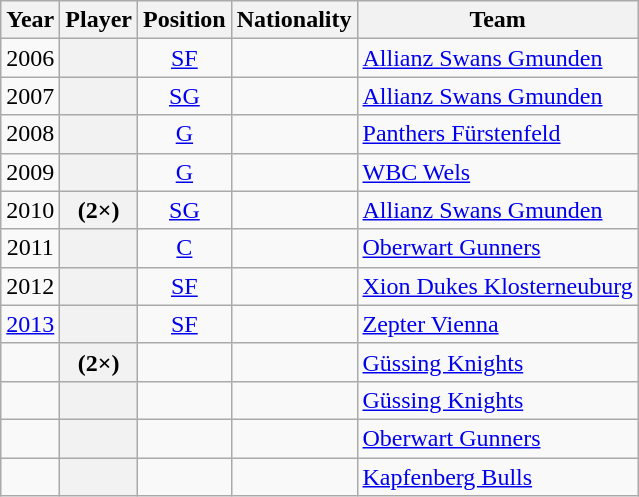<table class="wikitable plainrowheaders sortable" summary="Year (sortable), Player (sortable), Position (sortable), Nationality (sortable) and Team (sortable)">
<tr>
<th scope="col">Year</th>
<th scope="col">Player</th>
<th scope="col">Position</th>
<th scope="col">Nationality</th>
<th scope="col">Team</th>
</tr>
<tr>
<td align=center>2006</td>
<th scope="row"></th>
<td align=center><a href='#'>SF</a></td>
<td></td>
<td><a href='#'>Allianz Swans Gmunden</a></td>
</tr>
<tr>
<td align=center>2007</td>
<th scope="row"></th>
<td align=center><a href='#'>SG</a></td>
<td></td>
<td><a href='#'>Allianz Swans Gmunden</a></td>
</tr>
<tr>
<td align=center>2008</td>
<th scope="row"></th>
<td align=center><a href='#'>G</a></td>
<td></td>
<td><a href='#'>Panthers Fürstenfeld</a></td>
</tr>
<tr>
<td align=center>2009</td>
<th scope="row"></th>
<td align=center><a href='#'>G</a></td>
<td></td>
<td><a href='#'>WBC Wels</a></td>
</tr>
<tr>
<td align=center>2010</td>
<th scope="row"> (2×)</th>
<td align=center><a href='#'>SG</a></td>
<td></td>
<td><a href='#'>Allianz Swans Gmunden</a></td>
</tr>
<tr>
<td align=center>2011</td>
<th scope="row"></th>
<td align=center><a href='#'>C</a></td>
<td></td>
<td><a href='#'>Oberwart Gunners</a></td>
</tr>
<tr>
<td align=center>2012</td>
<th scope="row"></th>
<td align=center><a href='#'>SF</a></td>
<td></td>
<td><a href='#'>Xion Dukes Klosterneuburg</a></td>
</tr>
<tr>
<td align=center><a href='#'>2013</a></td>
<th scope="row"></th>
<td align=center><a href='#'>SF</a></td>
<td></td>
<td><a href='#'>Zepter Vienna</a></td>
</tr>
<tr>
<td></td>
<th scope="row"> (2×)</th>
<td></td>
<td></td>
<td><a href='#'>Güssing Knights</a></td>
</tr>
<tr>
<td></td>
<th scope="row"></th>
<td></td>
<td></td>
<td><a href='#'>Güssing Knights</a></td>
</tr>
<tr>
<td></td>
<th scope="row"></th>
<td></td>
<td></td>
<td><a href='#'>Oberwart Gunners</a></td>
</tr>
<tr>
<td></td>
<th scope="row"></th>
<td></td>
<td></td>
<td><a href='#'>Kapfenberg Bulls</a></td>
</tr>
</table>
